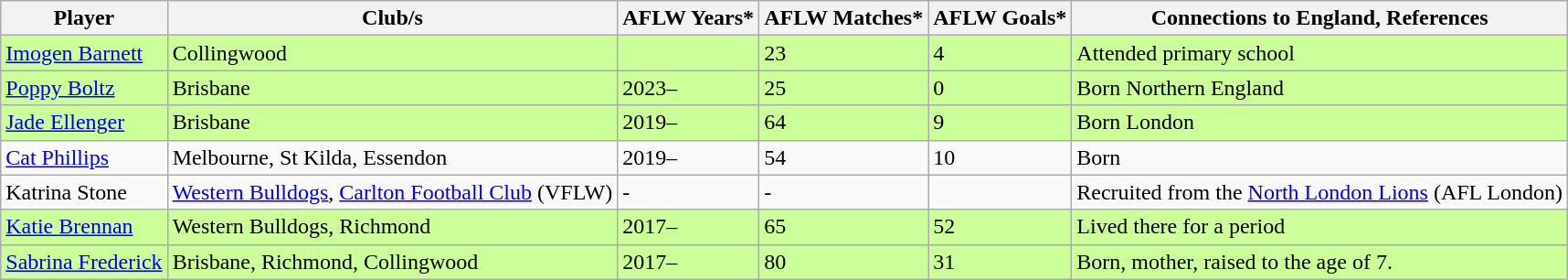<table class="wikitable sortable">
<tr>
<th>Player</th>
<th>Club/s</th>
<th>AFLW Years*</th>
<th>AFLW Matches*</th>
<th>AFLW Goals*</th>
<th>Connections to England, References</th>
</tr>
<tr bgcolor=#CCFF99>
<td><a href='#'>Imogen Barnett</a></td>
<td>Collingwood</td>
<td></td>
<td>23</td>
<td>4</td>
<td>Attended primary school</td>
</tr>
<tr bgcolor=#CCFF99>
<td><a href='#'>Poppy Boltz</a></td>
<td>Brisbane</td>
<td>2023–</td>
<td>25</td>
<td>0</td>
<td>Born Northern England</td>
</tr>
<tr bgcolor=#CCFF99>
<td><a href='#'>Jade Ellenger</a></td>
<td>Brisbane</td>
<td>2019–</td>
<td>64</td>
<td>9</td>
<td>Born London</td>
</tr>
<tr>
<td><a href='#'>Cat Phillips</a></td>
<td>Melbourne, St Kilda, Essendon</td>
<td>2019–</td>
<td>54</td>
<td>10</td>
<td>Born</td>
</tr>
<tr>
<td>Katrina Stone</td>
<td><a href='#'>Western Bulldogs</a>, <a href='#'>Carlton Football Club</a> (VFLW)</td>
<td>-</td>
<td>-</td>
<td></td>
<td>Recruited from the <a href='#'>North London Lions</a> (AFL London)</td>
</tr>
<tr bgcolor=#CCFF99>
<td><a href='#'>Katie Brennan</a></td>
<td>Western Bulldogs, Richmond</td>
<td>2017–</td>
<td>65</td>
<td>52</td>
<td>Lived there for a period</td>
</tr>
<tr bgcolor=#CCFF99>
<td><a href='#'>Sabrina Frederick</a></td>
<td>Brisbane, Richmond, Collingwood</td>
<td>2017–</td>
<td>80</td>
<td>31</td>
<td>Born, mother, raised to the age of 7.</td>
</tr>
</table>
